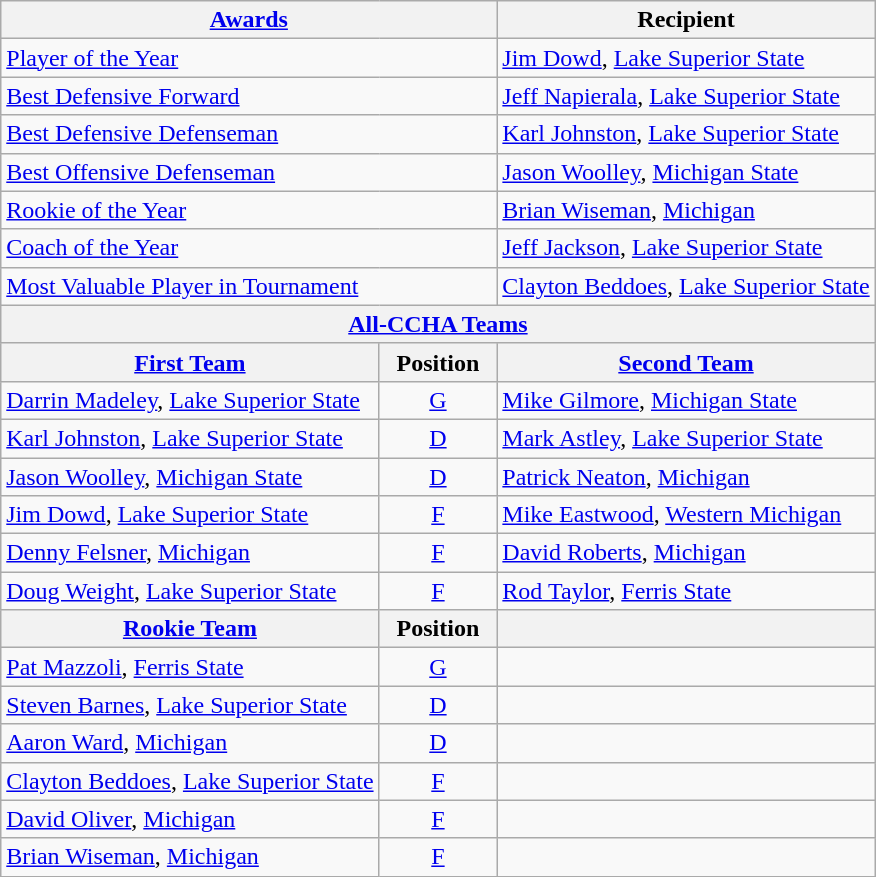<table class="wikitable">
<tr>
<th colspan=2><a href='#'>Awards</a></th>
<th>Recipient</th>
</tr>
<tr>
<td colspan=2><a href='#'>Player of the Year</a></td>
<td><a href='#'>Jim Dowd</a>, <a href='#'>Lake Superior State</a></td>
</tr>
<tr>
<td colspan=2><a href='#'>Best Defensive Forward</a></td>
<td><a href='#'>Jeff Napierala</a>, <a href='#'>Lake Superior State</a></td>
</tr>
<tr>
<td colspan=2><a href='#'>Best Defensive Defenseman</a></td>
<td><a href='#'>Karl Johnston</a>, <a href='#'>Lake Superior State</a></td>
</tr>
<tr>
<td colspan=2><a href='#'>Best Offensive Defenseman</a></td>
<td><a href='#'>Jason Woolley</a>, <a href='#'>Michigan State</a></td>
</tr>
<tr>
<td colspan=2><a href='#'>Rookie of the Year</a></td>
<td><a href='#'>Brian Wiseman</a>, <a href='#'>Michigan</a></td>
</tr>
<tr>
<td colspan=2><a href='#'>Coach of the Year</a></td>
<td><a href='#'>Jeff Jackson</a>, <a href='#'>Lake Superior State</a></td>
</tr>
<tr>
<td colspan=2><a href='#'>Most Valuable Player in Tournament</a></td>
<td><a href='#'>Clayton Beddoes</a>, <a href='#'>Lake Superior State</a></td>
</tr>
<tr>
<th colspan=3><a href='#'>All-CCHA Teams</a></th>
</tr>
<tr>
<th><a href='#'>First Team</a></th>
<th>  Position  </th>
<th><a href='#'>Second Team</a></th>
</tr>
<tr>
<td><a href='#'>Darrin Madeley</a>, <a href='#'>Lake Superior State</a></td>
<td align=center><a href='#'>G</a></td>
<td><a href='#'>Mike Gilmore</a>, <a href='#'>Michigan State</a></td>
</tr>
<tr>
<td><a href='#'>Karl Johnston</a>, <a href='#'>Lake Superior State</a></td>
<td align=center><a href='#'>D</a></td>
<td><a href='#'>Mark Astley</a>, <a href='#'>Lake Superior State</a></td>
</tr>
<tr>
<td><a href='#'>Jason Woolley</a>, <a href='#'>Michigan State</a></td>
<td align=center><a href='#'>D</a></td>
<td><a href='#'>Patrick Neaton</a>, <a href='#'>Michigan</a></td>
</tr>
<tr>
<td><a href='#'>Jim Dowd</a>, <a href='#'>Lake Superior State</a></td>
<td align=center><a href='#'>F</a></td>
<td><a href='#'>Mike Eastwood</a>, <a href='#'>Western Michigan</a></td>
</tr>
<tr>
<td><a href='#'>Denny Felsner</a>, <a href='#'>Michigan</a></td>
<td align=center><a href='#'>F</a></td>
<td><a href='#'>David Roberts</a>, <a href='#'>Michigan</a></td>
</tr>
<tr>
<td><a href='#'>Doug Weight</a>, <a href='#'>Lake Superior State</a></td>
<td align=center><a href='#'>F</a></td>
<td><a href='#'>Rod Taylor</a>, <a href='#'>Ferris State</a></td>
</tr>
<tr>
<th><a href='#'>Rookie Team</a></th>
<th>  Position  </th>
<th></th>
</tr>
<tr>
<td><a href='#'>Pat Mazzoli</a>, <a href='#'>Ferris State</a></td>
<td align=center><a href='#'>G</a></td>
<td></td>
</tr>
<tr>
<td><a href='#'>Steven Barnes</a>, <a href='#'>Lake Superior State</a></td>
<td align=center><a href='#'>D</a></td>
<td></td>
</tr>
<tr>
<td><a href='#'>Aaron Ward</a>, <a href='#'>Michigan</a></td>
<td align=center><a href='#'>D</a></td>
<td></td>
</tr>
<tr>
<td><a href='#'>Clayton Beddoes</a>, <a href='#'>Lake Superior State</a></td>
<td align=center><a href='#'>F</a></td>
<td></td>
</tr>
<tr>
<td><a href='#'>David Oliver</a>, <a href='#'>Michigan</a></td>
<td align=center><a href='#'>F</a></td>
<td></td>
</tr>
<tr>
<td><a href='#'>Brian Wiseman</a>, <a href='#'>Michigan</a></td>
<td align=center><a href='#'>F</a></td>
<td></td>
</tr>
</table>
